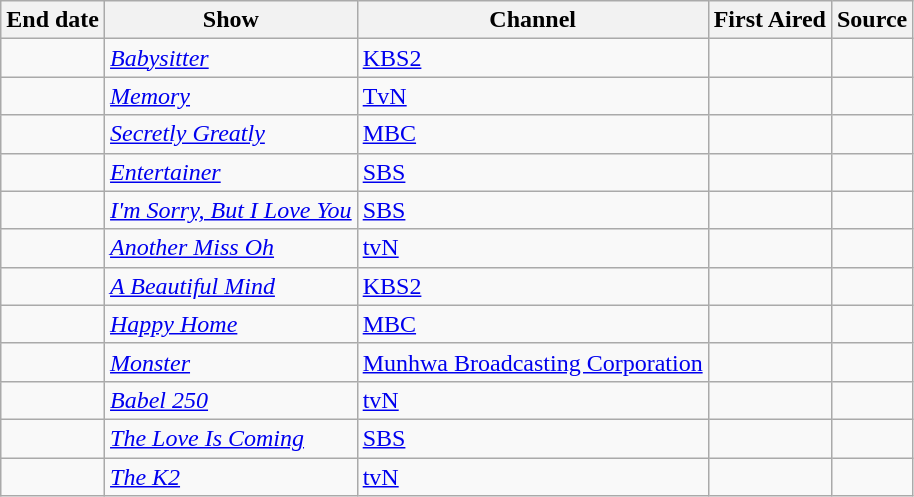<table class="wikitable sortable">
<tr>
<th scope="col">End date</th>
<th scope="col">Show</th>
<th scope="col">Channel</th>
<th scope="col">First Aired</th>
<th class="unsortable" scope="col">Source</th>
</tr>
<tr>
<td></td>
<td><em><a href='#'>Babysitter</a></em></td>
<td><a href='#'>KBS2</a></td>
<td></td>
<td></td>
</tr>
<tr>
<td></td>
<td><em><a href='#'>Memory</a></em></td>
<td><a href='#'>TvN</a></td>
<td></td>
<td></td>
</tr>
<tr>
<td></td>
<td><em><a href='#'>Secretly Greatly</a></em></td>
<td><a href='#'>MBC</a></td>
<td></td>
<td></td>
</tr>
<tr>
<td></td>
<td><em><a href='#'>Entertainer</a></em></td>
<td><a href='#'>SBS</a></td>
<td></td>
<td></td>
</tr>
<tr>
<td></td>
<td><em><a href='#'>I'm Sorry, But I Love You</a></em></td>
<td><a href='#'>SBS</a></td>
<td></td>
<td></td>
</tr>
<tr>
<td></td>
<td><em><a href='#'>Another Miss Oh</a></em></td>
<td><a href='#'>tvN</a></td>
<td></td>
<td></td>
</tr>
<tr>
<td></td>
<td><em><a href='#'>A Beautiful Mind</a></em></td>
<td><a href='#'>KBS2</a></td>
<td></td>
<td></td>
</tr>
<tr>
<td></td>
<td><em><a href='#'>Happy Home</a></em></td>
<td><a href='#'>MBC</a></td>
<td></td>
<td></td>
</tr>
<tr>
<td></td>
<td><em><a href='#'>Monster</a></em></td>
<td><a href='#'>Munhwa Broadcasting Corporation</a></td>
<td></td>
<td></td>
</tr>
<tr>
<td></td>
<td><em><a href='#'>Babel 250</a></em></td>
<td><a href='#'>tvN</a></td>
<td></td>
<td></td>
</tr>
<tr>
<td></td>
<td><em><a href='#'>The Love Is Coming</a></em></td>
<td><a href='#'>SBS</a></td>
<td></td>
<td></td>
</tr>
<tr>
<td></td>
<td><em><a href='#'>The K2</a></em></td>
<td><a href='#'>tvN</a></td>
<td></td>
<td></td>
</tr>
</table>
